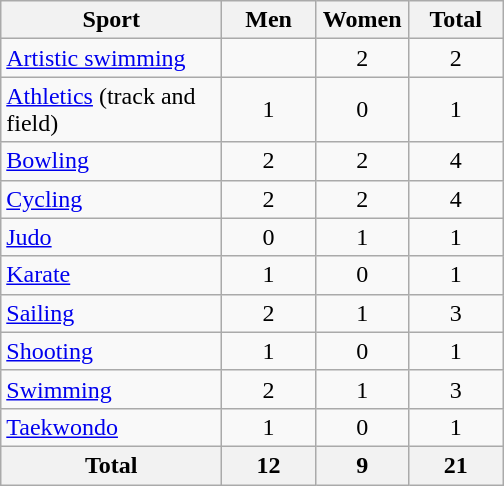<table class="wikitable sortable" style="text-align:center;">
<tr>
<th width=140>Sport</th>
<th width=55>Men</th>
<th width=55>Women</th>
<th width=55>Total</th>
</tr>
<tr>
<td align=left><a href='#'>Artistic swimming</a></td>
<td></td>
<td>2</td>
<td>2</td>
</tr>
<tr>
<td align=left><a href='#'>Athletics</a> (track and field)</td>
<td>1</td>
<td>0</td>
<td>1</td>
</tr>
<tr>
<td align=left><a href='#'>Bowling</a></td>
<td>2</td>
<td>2</td>
<td>4</td>
</tr>
<tr>
<td align=left><a href='#'>Cycling</a></td>
<td>2</td>
<td>2</td>
<td>4</td>
</tr>
<tr>
<td align=left><a href='#'>Judo</a></td>
<td>0</td>
<td>1</td>
<td>1</td>
</tr>
<tr>
<td align=left><a href='#'>Karate</a></td>
<td>1</td>
<td>0</td>
<td>1</td>
</tr>
<tr>
<td align=left><a href='#'>Sailing</a></td>
<td>2</td>
<td>1</td>
<td>3</td>
</tr>
<tr>
<td align=left><a href='#'>Shooting</a></td>
<td>1</td>
<td>0</td>
<td>1</td>
</tr>
<tr>
<td align=left><a href='#'>Swimming</a></td>
<td>2</td>
<td>1</td>
<td>3</td>
</tr>
<tr>
<td align=left><a href='#'>Taekwondo</a></td>
<td>1</td>
<td>0</td>
<td>1</td>
</tr>
<tr>
<th>Total</th>
<th>12</th>
<th>9</th>
<th>21</th>
</tr>
</table>
